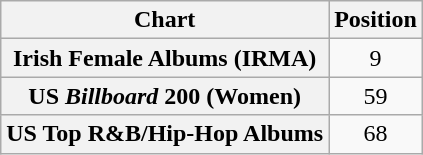<table class="wikitable plainrowheaders sortable" style="text-align:center;">
<tr>
<th scope="col">Chart</th>
<th scope="col">Position</th>
</tr>
<tr>
<th scope="row">Irish Female Albums (IRMA)</th>
<td>9</td>
</tr>
<tr>
<th scope="row">US <em>Billboard</em> 200 (Women)</th>
<td>59</td>
</tr>
<tr>
<th scope="row">US Top R&B/Hip-Hop Albums</th>
<td>68</td>
</tr>
</table>
